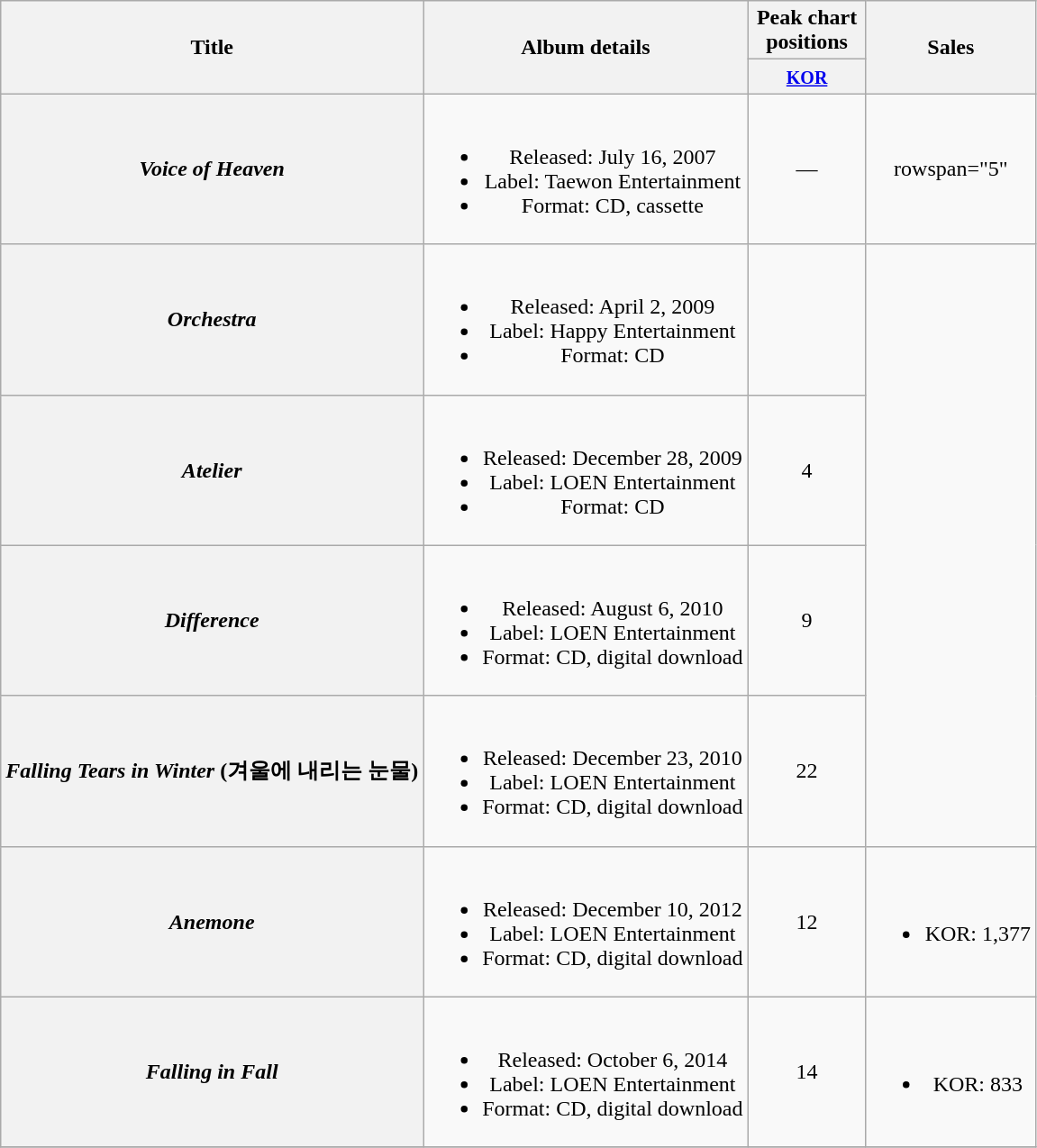<table class="wikitable plainrowheaders" style="text-align:center;">
<tr>
<th scope="col" rowspan="2">Title</th>
<th scope="col" rowspan="2">Album details</th>
<th scope="col" colspan="1" style="width:5em;">Peak chart positions</th>
<th scope="col" rowspan="2">Sales</th>
</tr>
<tr>
<th><small><a href='#'>KOR</a></small><br></th>
</tr>
<tr>
<th scope="row"><em>Voice of Heaven</em></th>
<td><br><ul><li>Released: July 16, 2007</li><li>Label: Taewon Entertainment</li><li>Format: CD, cassette</li></ul></td>
<td>—</td>
<td>rowspan="5" </td>
</tr>
<tr>
<th scope="row"><em>Orchestra</em></th>
<td><br><ul><li>Released: April 2, 2009</li><li>Label: Happy Entertainment</li><li>Format: CD</li></ul></td>
<td></td>
</tr>
<tr>
<th scope="row"><em>Atelier</em></th>
<td><br><ul><li>Released: December 28, 2009</li><li>Label: LOEN Entertainment</li><li>Format: CD</li></ul></td>
<td>4</td>
</tr>
<tr>
<th scope="row"><em>Difference</em></th>
<td><br><ul><li>Released: August 6, 2010</li><li>Label: LOEN Entertainment</li><li>Format: CD, digital download</li></ul></td>
<td>9</td>
</tr>
<tr>
<th scope="row"><em>Falling Tears in Winter</em> (겨울에 내리는 눈물)</th>
<td><br><ul><li>Released: December 23, 2010</li><li>Label: LOEN Entertainment</li><li>Format: CD, digital download</li></ul></td>
<td>22</td>
</tr>
<tr>
<th scope="row"><em>Anemone</em></th>
<td><br><ul><li>Released: December 10, 2012</li><li>Label: LOEN Entertainment</li><li>Format: CD, digital download</li></ul></td>
<td>12</td>
<td><br><ul><li>KOR: 1,377</li></ul></td>
</tr>
<tr>
<th scope="row"><em>Falling in Fall</em></th>
<td><br><ul><li>Released: October 6, 2014</li><li>Label: LOEN Entertainment</li><li>Format: CD, digital download</li></ul></td>
<td>14</td>
<td><br><ul><li>KOR: 833</li></ul></td>
</tr>
<tr>
</tr>
</table>
